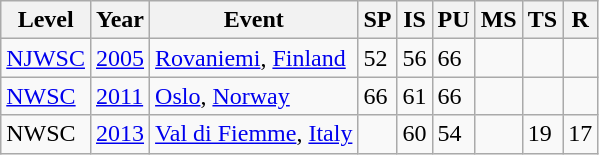<table class="wikitable sortable">
<tr>
<th>Level</th>
<th>Year</th>
<th>Event</th>
<th>SP</th>
<th>IS</th>
<th>PU</th>
<th>MS</th>
<th>TS</th>
<th>R</th>
</tr>
<tr>
<td><a href='#'>NJWSC</a></td>
<td><a href='#'>2005</a></td>
<td> <a href='#'>Rovaniemi</a>, <a href='#'>Finland</a></td>
<td>52</td>
<td>56</td>
<td>66</td>
<td></td>
<td></td>
<td></td>
</tr>
<tr>
<td><a href='#'>NWSC</a></td>
<td><a href='#'>2011</a></td>
<td> <a href='#'>Oslo</a>, <a href='#'>Norway</a></td>
<td>66</td>
<td>61</td>
<td>66</td>
<td></td>
<td></td>
<td></td>
</tr>
<tr>
<td>NWSC</td>
<td><a href='#'>2013</a></td>
<td> <a href='#'>Val di Fiemme</a>, <a href='#'>Italy</a></td>
<td></td>
<td>60</td>
<td>54</td>
<td></td>
<td>19</td>
<td>17</td>
</tr>
</table>
